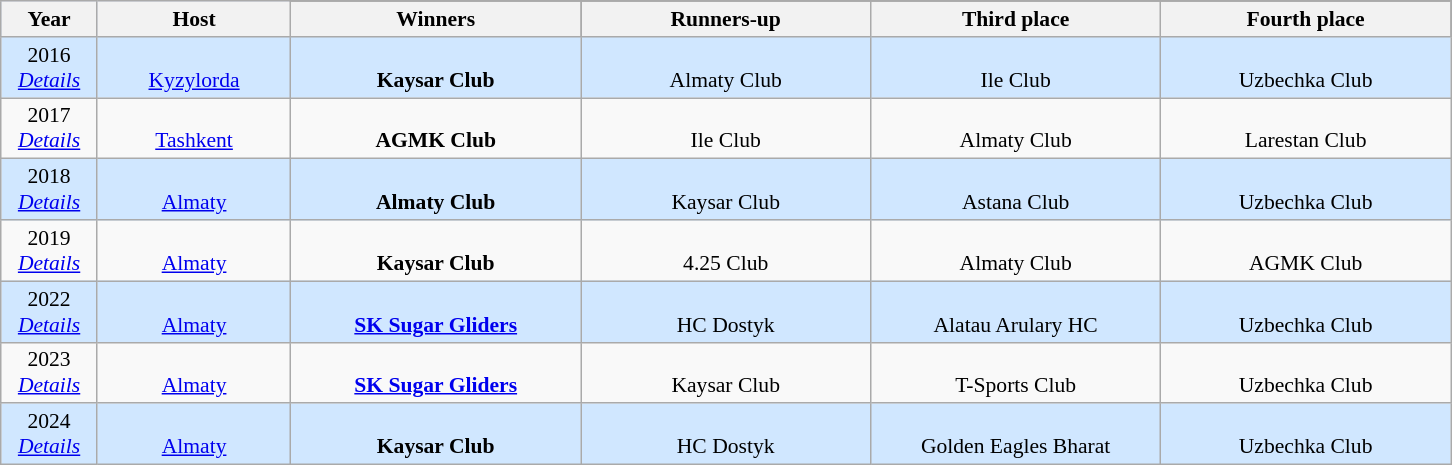<table class="wikitable" style="font-size:90%; text-align: center;">
<tr bgcolor=#C1D8FF>
<th rowspan=2 width=5%>Year</th>
<th rowspan=2 width=10%>Host</th>
</tr>
<tr bgcolor=FEF>
<th width=15%>Winners</th>
<th width=15%>Runners-up</th>
<th width=15%>Third place</th>
<th width=15%>Fourth place</th>
</tr>
<tr bgcolor=#D0E7FF>
<td>2016<br><em><a href='#'>Details</a></em></td>
<td><br><a href='#'>Kyzylorda</a></td>
<td><br><strong>Kaysar Club</strong></td>
<td><br> Almaty Club</td>
<td><br> Ile Club</td>
<td><br>Uzbechka Club</td>
</tr>
<tr>
<td>2017<br><em><a href='#'>Details</a></em></td>
<td><br><a href='#'>Tashkent</a></td>
<td><br><strong>AGMK Club</strong></td>
<td><br>Ile Club</td>
<td><br>Almaty Club</td>
<td><br>Larestan Club</td>
</tr>
<tr bgcolor=#D0E7FF>
<td>2018<br><em><a href='#'>Details</a></em></td>
<td><br><a href='#'>Almaty</a></td>
<td><br><strong>Almaty Club</strong></td>
<td><br>Kaysar Club</td>
<td><br>Astana Club</td>
<td><br>Uzbechka Club</td>
</tr>
<tr>
<td>2019<br><em><a href='#'>Details</a></em></td>
<td><br><a href='#'>Almaty</a></td>
<td><br><strong>Kaysar Club</strong></td>
<td><br>4.25 Club</td>
<td><br>Almaty Club</td>
<td><br>AGMK Club</td>
</tr>
<tr bgcolor=#D0E7FF>
<td>2022<br><em><a href='#'>Details</a></em></td>
<td><br><a href='#'>Almaty</a></td>
<td><br><strong><a href='#'>SK Sugar Gliders</a></strong></td>
<td><br>HC Dostyk</td>
<td><br>Alatau Arulary HC</td>
<td><br>Uzbechka Club</td>
</tr>
<tr>
<td>2023<br><em><a href='#'>Details</a></em></td>
<td><br><a href='#'>Almaty</a></td>
<td><br><strong><a href='#'>SK Sugar Gliders</a></strong></td>
<td><br>Kaysar Club</td>
<td><br>T-Sports Club</td>
<td><br>Uzbechka Club</td>
</tr>
<tr bgcolor=#D0E7FF>
<td>2024<br><em><a href='#'>Details</a></em></td>
<td><br><a href='#'>Almaty</a></td>
<td><br><strong>Kaysar Club</strong></td>
<td><br>HC Dostyk</td>
<td><br>Golden Eagles Bharat</td>
<td><br>Uzbechka Club</td>
</tr>
</table>
